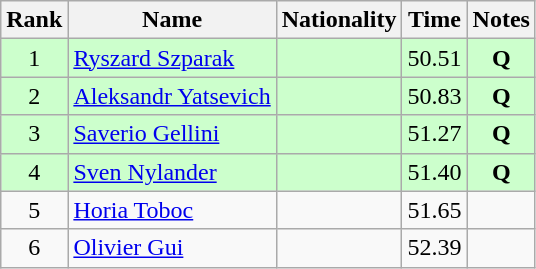<table class="wikitable sortable" style="text-align:center">
<tr>
<th>Rank</th>
<th>Name</th>
<th>Nationality</th>
<th>Time</th>
<th>Notes</th>
</tr>
<tr bgcolor=ccffcc>
<td>1</td>
<td align=left><a href='#'>Ryszard Szparak</a></td>
<td align=left></td>
<td>50.51</td>
<td><strong>Q</strong></td>
</tr>
<tr bgcolor=ccffcc>
<td>2</td>
<td align=left><a href='#'>Aleksandr Yatsevich</a></td>
<td align=left></td>
<td>50.83</td>
<td><strong>Q</strong></td>
</tr>
<tr bgcolor=ccffcc>
<td>3</td>
<td align=left><a href='#'>Saverio Gellini</a></td>
<td align=left></td>
<td>51.27</td>
<td><strong>Q</strong></td>
</tr>
<tr bgcolor=ccffcc>
<td>4</td>
<td align=left><a href='#'>Sven Nylander</a></td>
<td align=left></td>
<td>51.40</td>
<td><strong>Q</strong></td>
</tr>
<tr>
<td>5</td>
<td align=left><a href='#'>Horia Toboc</a></td>
<td align=left></td>
<td>51.65</td>
<td></td>
</tr>
<tr>
<td>6</td>
<td align=left><a href='#'>Olivier Gui</a></td>
<td align=left></td>
<td>52.39</td>
<td></td>
</tr>
</table>
